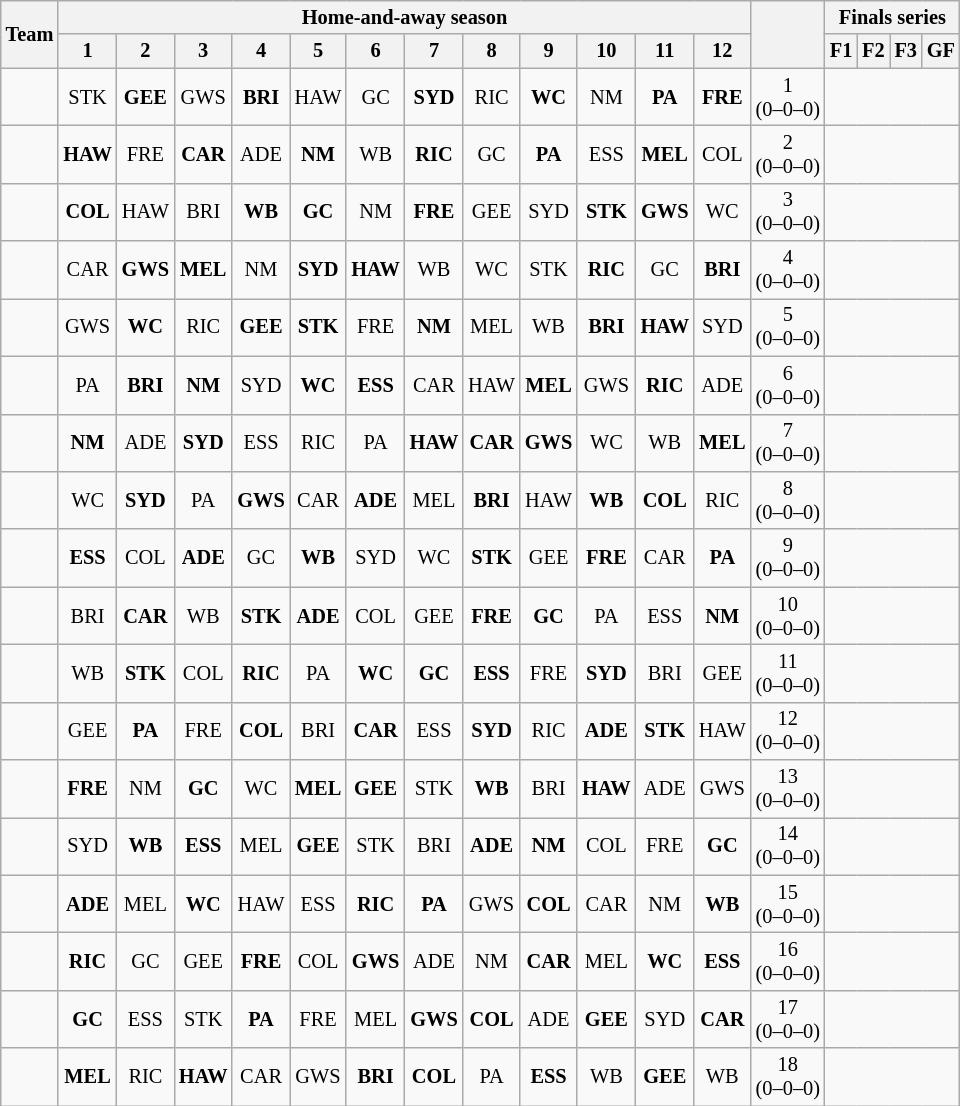<table class="wikitable sortable" style="font-size:85%; text-align:center">
<tr>
<th rowspan=2>Team</th>
<th colspan=12>Home-and-away season</th>
<th rowspan=2></th>
<th colspan=4>Finals series</th>
</tr>
<tr>
<th>1</th>
<th>2</th>
<th>3</th>
<th>4</th>
<th>5</th>
<th>6</th>
<th>7</th>
<th>8</th>
<th>9</th>
<th>10</th>
<th>11</th>
<th>12</th>
<th>F1</th>
<th>F2</th>
<th>F3</th>
<th>GF</th>
</tr>
<tr>
<td align=left></td>
<td>STK</td>
<td><strong>GEE</strong></td>
<td>GWS</td>
<td><strong>BRI</strong></td>
<td>HAW</td>
<td>GC</td>
<td><strong>SYD</strong></td>
<td>RIC</td>
<td><strong>WC</strong></td>
<td>NM</td>
<td><strong>PA</strong></td>
<td><strong>FRE</strong></td>
<td>1<br>(0–0–0)</td>
<td colspan=4></td>
</tr>
<tr>
<td align=left></td>
<td><strong>HAW</strong></td>
<td>FRE</td>
<td><strong>CAR</strong></td>
<td>ADE</td>
<td><strong>NM</strong></td>
<td>WB</td>
<td><strong>RIC</strong></td>
<td>GC</td>
<td><strong>PA</strong></td>
<td>ESS</td>
<td><strong>MEL</strong></td>
<td>COL</td>
<td>2<br>(0–0–0)</td>
<td colspan=4></td>
</tr>
<tr>
<td align=left></td>
<td><strong>COL</strong></td>
<td>HAW</td>
<td>BRI</td>
<td><strong>WB</strong></td>
<td><strong>GC</strong></td>
<td>NM</td>
<td><strong>FRE</strong></td>
<td>GEE</td>
<td>SYD</td>
<td><strong>STK</strong></td>
<td><strong>GWS</strong></td>
<td>WC</td>
<td>3<br>(0–0–0)</td>
<td colspan=4></td>
</tr>
<tr>
<td align=left></td>
<td>CAR</td>
<td><strong>GWS</strong></td>
<td><strong>MEL</strong></td>
<td>NM</td>
<td><strong>SYD</strong></td>
<td><strong>HAW</strong></td>
<td>WB</td>
<td>WC</td>
<td>STK</td>
<td><strong>RIC</strong></td>
<td>GC</td>
<td><strong>BRI</strong></td>
<td>4<br>(0–0–0)</td>
<td colspan=4></td>
</tr>
<tr>
<td align=left></td>
<td>GWS</td>
<td><strong>WC</strong></td>
<td>RIC</td>
<td><strong>GEE</strong></td>
<td><strong>STK</strong></td>
<td>FRE</td>
<td><strong>NM</strong></td>
<td>MEL</td>
<td>WB</td>
<td><strong>BRI</strong></td>
<td><strong>HAW</strong></td>
<td>SYD</td>
<td>5<br>(0–0–0)</td>
<td colspan=4></td>
</tr>
<tr>
<td align=left></td>
<td>PA</td>
<td><strong>BRI</strong></td>
<td><strong>NM</strong></td>
<td>SYD</td>
<td><strong>WC</strong></td>
<td><strong>ESS</strong></td>
<td>CAR</td>
<td>HAW</td>
<td><strong>MEL</strong></td>
<td>GWS</td>
<td><strong>RIC</strong></td>
<td>ADE</td>
<td>6<br>(0–0–0)</td>
<td colspan=4></td>
</tr>
<tr>
<td align=left></td>
<td><strong>NM</strong></td>
<td>ADE</td>
<td><strong>SYD</strong></td>
<td>ESS</td>
<td>RIC</td>
<td>PA</td>
<td><strong>HAW</strong></td>
<td><strong>CAR</strong></td>
<td><strong>GWS</strong></td>
<td>WC</td>
<td>WB</td>
<td><strong>MEL</strong></td>
<td>7<br>(0–0–0)</td>
<td colspan=4></td>
</tr>
<tr>
<td align=left></td>
<td>WC</td>
<td><strong>SYD</strong></td>
<td>PA</td>
<td><strong>GWS</strong></td>
<td>CAR</td>
<td><strong>ADE</strong></td>
<td>MEL</td>
<td><strong>BRI</strong></td>
<td>HAW</td>
<td><strong>WB</strong></td>
<td><strong>COL</strong></td>
<td>RIC</td>
<td>8<br>(0–0–0)</td>
<td colspan=4></td>
</tr>
<tr>
<td align=left></td>
<td><strong>ESS</strong></td>
<td>COL</td>
<td><strong>ADE</strong></td>
<td>GC</td>
<td><strong>WB</strong></td>
<td>SYD</td>
<td>WC</td>
<td><strong>STK</strong></td>
<td>GEE</td>
<td><strong>FRE</strong></td>
<td>CAR</td>
<td><strong>PA</strong></td>
<td>9<br>(0–0–0)</td>
<td colspan=4></td>
</tr>
<tr>
<td align=left></td>
<td>BRI</td>
<td><strong>CAR</strong></td>
<td>WB</td>
<td><strong>STK</strong></td>
<td><strong>ADE</strong></td>
<td>COL</td>
<td>GEE</td>
<td><strong>FRE</strong></td>
<td><strong>GC</strong></td>
<td>PA</td>
<td>ESS</td>
<td><strong>NM</strong></td>
<td>10<br>(0–0–0)</td>
<td colspan=4></td>
</tr>
<tr>
<td align=left></td>
<td>WB</td>
<td><strong>STK</strong></td>
<td>COL</td>
<td><strong>RIC</strong></td>
<td>PA</td>
<td><strong>WC</strong></td>
<td><strong>GC</strong></td>
<td><strong>ESS</strong></td>
<td>FRE</td>
<td><strong>SYD</strong></td>
<td>BRI</td>
<td>GEE</td>
<td>11<br>(0–0–0)</td>
<td colspan=4></td>
</tr>
<tr>
<td align=left></td>
<td>GEE</td>
<td><strong>PA</strong></td>
<td>FRE</td>
<td><strong>COL</strong></td>
<td>BRI</td>
<td><strong>CAR</strong></td>
<td>ESS</td>
<td><strong>SYD</strong></td>
<td>RIC</td>
<td><strong>ADE</strong></td>
<td><strong>STK</strong></td>
<td>HAW</td>
<td>12<br>(0–0–0)</td>
<td colspan=4></td>
</tr>
<tr>
<td align=left></td>
<td><strong>FRE</strong></td>
<td>NM</td>
<td><strong>GC</strong></td>
<td>WC</td>
<td><strong>MEL</strong></td>
<td><strong>GEE</strong></td>
<td>STK</td>
<td><strong>WB</strong></td>
<td>BRI</td>
<td><strong>HAW</strong></td>
<td>ADE</td>
<td>GWS</td>
<td>13<br>(0–0–0)</td>
<td colspan=4></td>
</tr>
<tr>
<td align=left></td>
<td>SYD</td>
<td><strong>WB</strong></td>
<td><strong>ESS</strong></td>
<td>MEL</td>
<td><strong>GEE</strong></td>
<td>STK</td>
<td>BRI</td>
<td><strong>ADE</strong></td>
<td><strong>NM</strong></td>
<td>COL</td>
<td>FRE</td>
<td><strong>GC</strong></td>
<td>14<br>(0–0–0)</td>
<td colspan=4></td>
</tr>
<tr>
<td align=left></td>
<td><strong>ADE</strong></td>
<td>MEL</td>
<td><strong>WC</strong></td>
<td>HAW</td>
<td>ESS</td>
<td><strong>RIC</strong></td>
<td><strong>PA</strong></td>
<td>GWS</td>
<td><strong>COL</strong></td>
<td>CAR</td>
<td>NM</td>
<td><strong>WB</strong></td>
<td>15<br>(0–0–0)</td>
<td colspan=4></td>
</tr>
<tr>
<td align=left></td>
<td><strong>RIC</strong></td>
<td>GC</td>
<td>GEE</td>
<td><strong>FRE</strong></td>
<td>COL</td>
<td><strong>GWS</strong></td>
<td>ADE</td>
<td>NM</td>
<td><strong>CAR</strong></td>
<td>MEL</td>
<td><strong>WC</strong></td>
<td><strong>ESS</strong></td>
<td>16<br>(0–0–0)</td>
<td colspan=4></td>
</tr>
<tr>
<td align=left></td>
<td><strong>GC</strong></td>
<td>ESS</td>
<td>STK</td>
<td><strong>PA</strong></td>
<td>FRE</td>
<td>MEL</td>
<td><strong>GWS</strong></td>
<td><strong>COL</strong></td>
<td>ADE</td>
<td><strong>GEE</strong></td>
<td>SYD</td>
<td><strong>CAR</strong></td>
<td>17<br>(0–0–0)</td>
<td colspan=4></td>
</tr>
<tr>
<td align=left></td>
<td><strong>MEL</strong></td>
<td>RIC</td>
<td><strong>HAW</strong></td>
<td>CAR</td>
<td>GWS</td>
<td><strong>BRI</strong></td>
<td><strong>COL</strong></td>
<td>PA</td>
<td><strong>ESS</strong></td>
<td>WB</td>
<td><strong>GEE</strong></td>
<td>WB</td>
<td>18<br>(0–0–0)</td>
<td colspan=4></td>
</tr>
</table>
